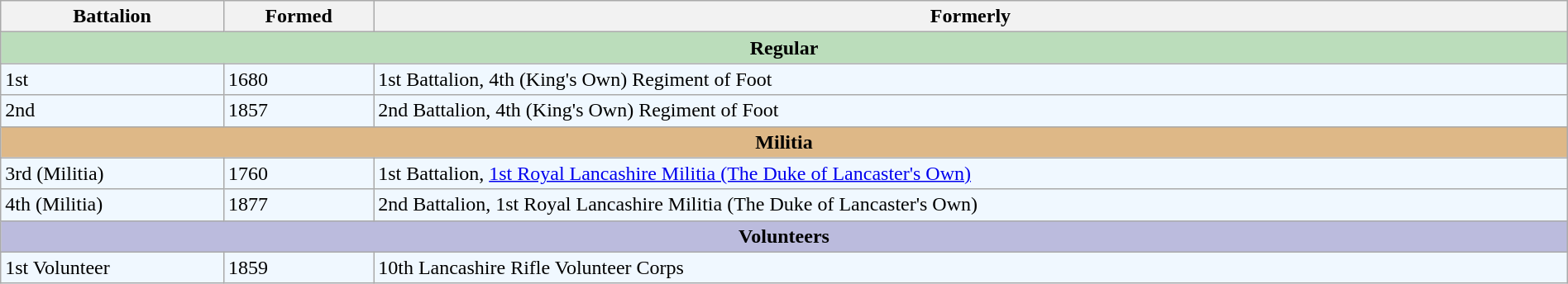<table class="wikitable" style="width:100%;">
<tr>
<th>Battalion</th>
<th>Formed</th>
<th>Formerly</th>
</tr>
<tr>
<th colspan="5" style="background:#bdb;">Regular</th>
</tr>
<tr style="background:#f0f8ff;">
<td>1st</td>
<td>1680</td>
<td>1st Battalion, 4th (King's Own) Regiment of Foot</td>
</tr>
<tr style="background:#f0f8ff;">
<td>2nd</td>
<td>1857</td>
<td>2nd Battalion, 4th (King's Own) Regiment of Foot</td>
</tr>
<tr>
<th colspan="5" style="background:#deb887;">Militia</th>
</tr>
<tr style="background:#f0f8ff;">
<td>3rd (Militia)</td>
<td>1760</td>
<td>1st Battalion, <a href='#'>1st Royal Lancashire Militia (The Duke of Lancaster's Own)</a></td>
</tr>
<tr style="background:#f0f8ff;">
<td>4th (Militia)</td>
<td>1877</td>
<td>2nd Battalion, 1st Royal Lancashire Militia (The Duke of Lancaster's Own)</td>
</tr>
<tr style="background:#f0f8ff;">
<th colspan="5" style="background:#bbd;">Volunteers</th>
</tr>
<tr style="background:#f0f8ff;">
<td>1st Volunteer</td>
<td>1859</td>
<td>10th Lancashire Rifle Volunteer Corps</td>
</tr>
</table>
